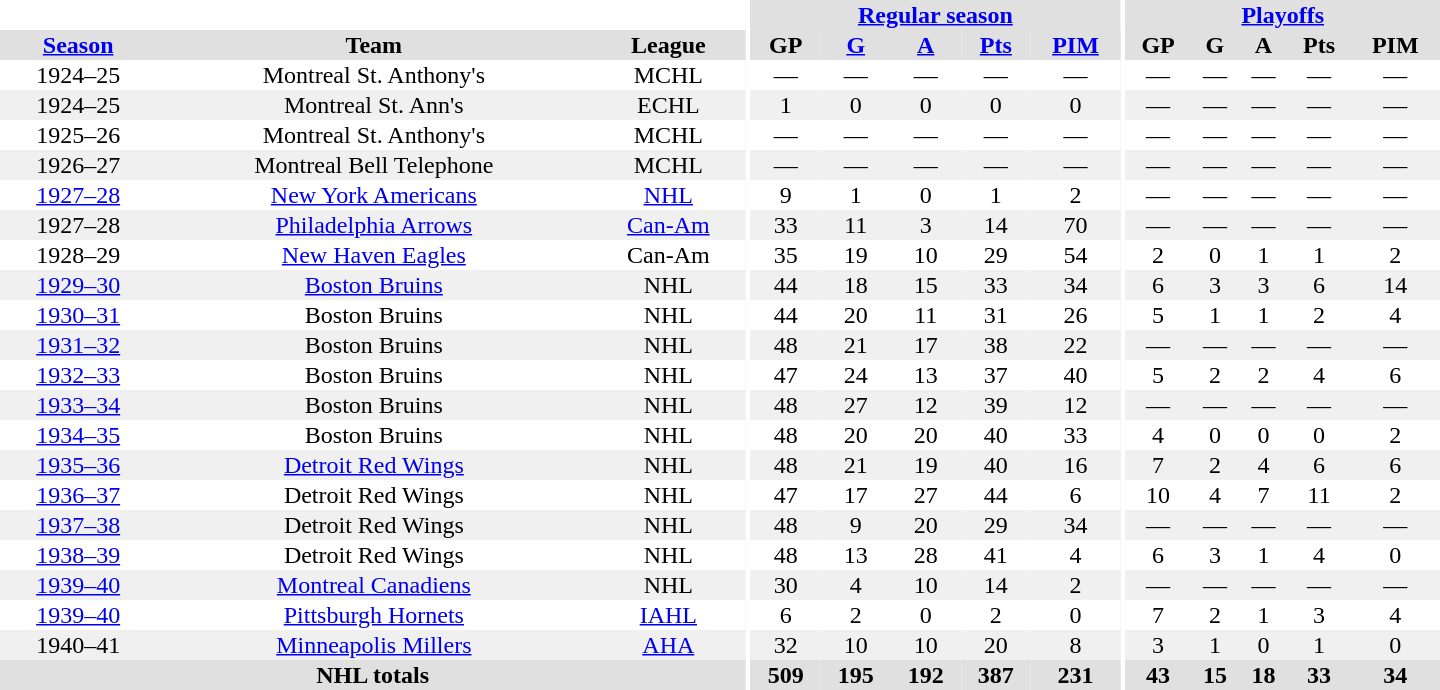<table border="0" cellpadding="1" cellspacing="0" style="text-align:center; width:60em">
<tr bgcolor="#e0e0e0">
<th colspan="3" bgcolor="#ffffff"></th>
<th rowspan="100" bgcolor="#ffffff"></th>
<th colspan="5"><a href='#'>Regular season</a></th>
<th rowspan="100" bgcolor="#ffffff"></th>
<th colspan="5"><a href='#'>Playoffs</a></th>
</tr>
<tr bgcolor="#e0e0e0">
<th><a href='#'>Season</a></th>
<th>Team</th>
<th>League</th>
<th>GP</th>
<th><a href='#'>G</a></th>
<th><a href='#'>A</a></th>
<th><a href='#'>Pts</a></th>
<th><a href='#'>PIM</a></th>
<th>GP</th>
<th>G</th>
<th>A</th>
<th>Pts</th>
<th>PIM</th>
</tr>
<tr>
<td>1924–25</td>
<td>Montreal St. Anthony's</td>
<td>MCHL</td>
<td>—</td>
<td>—</td>
<td>—</td>
<td>—</td>
<td>—</td>
<td>—</td>
<td>—</td>
<td>—</td>
<td>—</td>
<td>—</td>
</tr>
<tr bgcolor="#f0f0f0">
<td>1924–25</td>
<td>Montreal St. Ann's</td>
<td>ECHL</td>
<td>1</td>
<td>0</td>
<td>0</td>
<td>0</td>
<td>0</td>
<td>—</td>
<td>—</td>
<td>—</td>
<td>—</td>
<td>—</td>
</tr>
<tr>
<td>1925–26</td>
<td>Montreal St. Anthony's</td>
<td>MCHL</td>
<td>—</td>
<td>—</td>
<td>—</td>
<td>—</td>
<td>—</td>
<td>—</td>
<td>—</td>
<td>—</td>
<td>—</td>
<td>—</td>
</tr>
<tr bgcolor="#f0f0f0">
<td>1926–27</td>
<td>Montreal Bell Telephone</td>
<td>MCHL</td>
<td>—</td>
<td>—</td>
<td>—</td>
<td>—</td>
<td>—</td>
<td>—</td>
<td>—</td>
<td>—</td>
<td>—</td>
<td>—</td>
</tr>
<tr>
<td><a href='#'>1927–28</a></td>
<td><a href='#'>New York Americans</a></td>
<td><a href='#'>NHL</a></td>
<td>9</td>
<td>1</td>
<td>0</td>
<td>1</td>
<td>2</td>
<td>—</td>
<td>—</td>
<td>—</td>
<td>—</td>
<td>—</td>
</tr>
<tr bgcolor="#f0f0f0">
<td>1927–28</td>
<td><a href='#'>Philadelphia Arrows</a></td>
<td><a href='#'>Can-Am</a></td>
<td>33</td>
<td>11</td>
<td>3</td>
<td>14</td>
<td>70</td>
<td>—</td>
<td>—</td>
<td>—</td>
<td>—</td>
<td>—</td>
</tr>
<tr>
<td>1928–29</td>
<td><a href='#'>New Haven Eagles</a></td>
<td>Can-Am</td>
<td>35</td>
<td>19</td>
<td>10</td>
<td>29</td>
<td>54</td>
<td>2</td>
<td>0</td>
<td>1</td>
<td>1</td>
<td>2</td>
</tr>
<tr bgcolor="#f0f0f0">
<td><a href='#'>1929–30</a></td>
<td><a href='#'>Boston Bruins</a></td>
<td>NHL</td>
<td>44</td>
<td>18</td>
<td>15</td>
<td>33</td>
<td>34</td>
<td>6</td>
<td>3</td>
<td>3</td>
<td>6</td>
<td>14</td>
</tr>
<tr>
<td><a href='#'>1930–31</a></td>
<td>Boston Bruins</td>
<td>NHL</td>
<td>44</td>
<td>20</td>
<td>11</td>
<td>31</td>
<td>26</td>
<td>5</td>
<td>1</td>
<td>1</td>
<td>2</td>
<td>4</td>
</tr>
<tr bgcolor="#f0f0f0">
<td><a href='#'>1931–32</a></td>
<td>Boston Bruins</td>
<td>NHL</td>
<td>48</td>
<td>21</td>
<td>17</td>
<td>38</td>
<td>22</td>
<td>—</td>
<td>—</td>
<td>—</td>
<td>—</td>
<td>—</td>
</tr>
<tr>
<td><a href='#'>1932–33</a></td>
<td>Boston Bruins</td>
<td>NHL</td>
<td>47</td>
<td>24</td>
<td>13</td>
<td>37</td>
<td>40</td>
<td>5</td>
<td>2</td>
<td>2</td>
<td>4</td>
<td>6</td>
</tr>
<tr bgcolor="#f0f0f0">
<td><a href='#'>1933–34</a></td>
<td>Boston Bruins</td>
<td>NHL</td>
<td>48</td>
<td>27</td>
<td>12</td>
<td>39</td>
<td>12</td>
<td>—</td>
<td>—</td>
<td>—</td>
<td>—</td>
<td>—</td>
</tr>
<tr>
<td><a href='#'>1934–35</a></td>
<td>Boston Bruins</td>
<td>NHL</td>
<td>48</td>
<td>20</td>
<td>20</td>
<td>40</td>
<td>33</td>
<td>4</td>
<td>0</td>
<td>0</td>
<td>0</td>
<td>2</td>
</tr>
<tr bgcolor="#f0f0f0">
<td><a href='#'>1935–36</a></td>
<td><a href='#'>Detroit Red Wings</a></td>
<td>NHL</td>
<td>48</td>
<td>21</td>
<td>19</td>
<td>40</td>
<td>16</td>
<td>7</td>
<td>2</td>
<td>4</td>
<td>6</td>
<td>6</td>
</tr>
<tr>
<td><a href='#'>1936–37</a></td>
<td>Detroit Red Wings</td>
<td>NHL</td>
<td>47</td>
<td>17</td>
<td>27</td>
<td>44</td>
<td>6</td>
<td>10</td>
<td>4</td>
<td>7</td>
<td>11</td>
<td>2</td>
</tr>
<tr bgcolor="#f0f0f0">
<td><a href='#'>1937–38</a></td>
<td>Detroit Red Wings</td>
<td>NHL</td>
<td>48</td>
<td>9</td>
<td>20</td>
<td>29</td>
<td>34</td>
<td>—</td>
<td>—</td>
<td>—</td>
<td>—</td>
<td>—</td>
</tr>
<tr>
<td><a href='#'>1938–39</a></td>
<td>Detroit Red Wings</td>
<td>NHL</td>
<td>48</td>
<td>13</td>
<td>28</td>
<td>41</td>
<td>4</td>
<td>6</td>
<td>3</td>
<td>1</td>
<td>4</td>
<td>0</td>
</tr>
<tr bgcolor="#f0f0f0">
<td><a href='#'>1939–40</a></td>
<td><a href='#'>Montreal Canadiens</a></td>
<td>NHL</td>
<td>30</td>
<td>4</td>
<td>10</td>
<td>14</td>
<td>2</td>
<td>—</td>
<td>—</td>
<td>—</td>
<td>—</td>
<td>—</td>
</tr>
<tr>
<td><a href='#'>1939–40</a></td>
<td><a href='#'>Pittsburgh Hornets</a></td>
<td><a href='#'>IAHL</a></td>
<td>6</td>
<td>2</td>
<td>0</td>
<td>2</td>
<td>0</td>
<td>7</td>
<td>2</td>
<td>1</td>
<td>3</td>
<td>4</td>
</tr>
<tr bgcolor="#f0f0f0">
<td>1940–41</td>
<td><a href='#'>Minneapolis Millers</a></td>
<td><a href='#'>AHA</a></td>
<td>32</td>
<td>10</td>
<td>10</td>
<td>20</td>
<td>8</td>
<td>3</td>
<td>1</td>
<td>0</td>
<td>1</td>
<td>0</td>
</tr>
<tr bgcolor="#e0e0e0">
<th colspan="3">NHL totals</th>
<th>509</th>
<th>195</th>
<th>192</th>
<th>387</th>
<th>231</th>
<th>43</th>
<th>15</th>
<th>18</th>
<th>33</th>
<th>34</th>
</tr>
</table>
